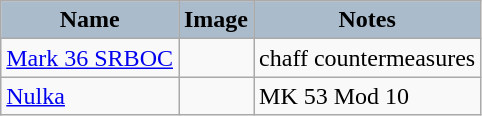<table class="wikitable sticky-header">
<tr>
<th style="text-align: center; background: #aabccc;">Name</th>
<th style="text-align: center; background: #aabccc;">Image</th>
<th style="text-align: center; background: #aabccc;">Notes</th>
</tr>
<tr>
<td><a href='#'>Mark 36 SRBOC</a></td>
<td></td>
<td>chaff countermeasures</td>
</tr>
<tr>
<td><a href='#'>Nulka</a></td>
<td></td>
<td>MK 53 Mod 10</td>
</tr>
</table>
